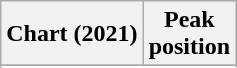<table class="wikitable sortable plainrowheaders" style="text-align:center">
<tr>
<th scope="col">Chart (2021)</th>
<th scope="col">Peak<br>position</th>
</tr>
<tr>
</tr>
<tr>
</tr>
<tr>
</tr>
<tr>
</tr>
</table>
